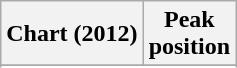<table class="wikitable sortable plainrowheaders" style="text-align:center">
<tr>
<th scope="col">Chart (2012)</th>
<th scope="col">Peak<br>position</th>
</tr>
<tr>
</tr>
<tr>
</tr>
<tr>
</tr>
<tr>
</tr>
<tr>
</tr>
</table>
